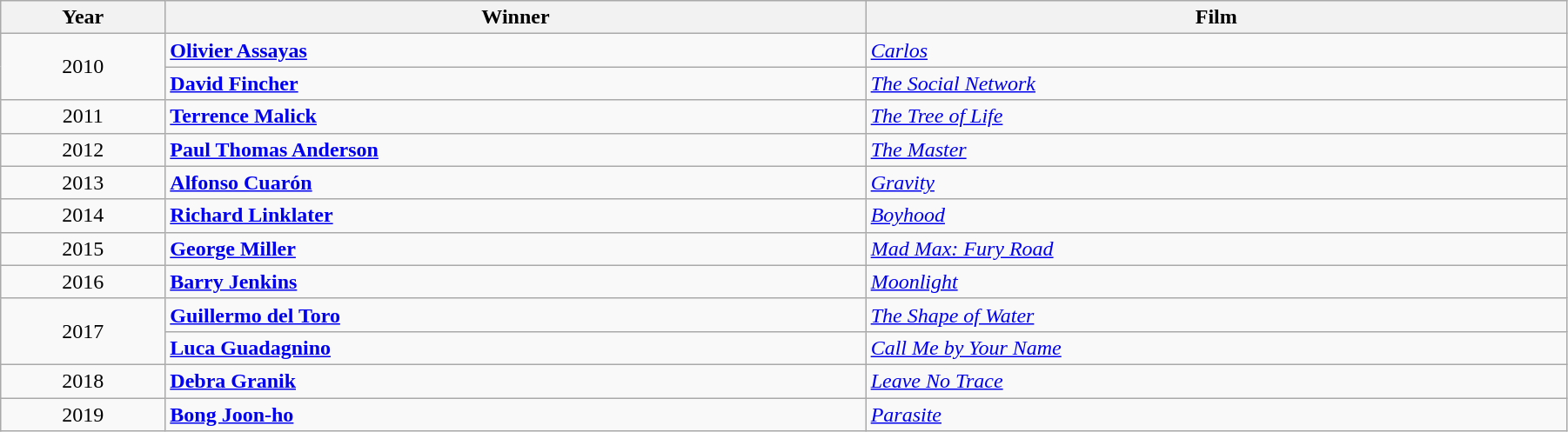<table class="wikitable" width="95%" cellpadding="5">
<tr>
<th width="100"><strong>Year</strong></th>
<th width="450"><strong>Winner</strong></th>
<th width="450"><strong>Film</strong></th>
</tr>
<tr>
<td rowspan="2" style="text-align:center;">2010</td>
<td><strong><a href='#'>Olivier Assayas</a></strong></td>
<td><em><a href='#'>Carlos</a></em></td>
</tr>
<tr>
<td><strong><a href='#'>David Fincher</a></strong></td>
<td><em><a href='#'>The Social Network</a></em></td>
</tr>
<tr>
<td style="text-align:center;">2011</td>
<td><strong><a href='#'>Terrence Malick</a></strong></td>
<td><em><a href='#'>The Tree of Life</a></em></td>
</tr>
<tr>
<td style="text-align:center;">2012</td>
<td><strong><a href='#'>Paul Thomas Anderson</a></strong></td>
<td><em><a href='#'>The Master</a></em></td>
</tr>
<tr>
<td style="text-align:center;">2013</td>
<td><strong><a href='#'>Alfonso Cuarón</a></strong></td>
<td><em><a href='#'>Gravity</a></em></td>
</tr>
<tr>
<td style="text-align:center;">2014</td>
<td><strong><a href='#'>Richard Linklater</a></strong></td>
<td><em><a href='#'>Boyhood</a></em></td>
</tr>
<tr>
<td style="text-align:center;">2015</td>
<td><strong><a href='#'>George Miller</a></strong></td>
<td><em><a href='#'>Mad Max: Fury Road</a></em></td>
</tr>
<tr>
<td style="text-align:center;">2016</td>
<td><strong><a href='#'>Barry Jenkins</a></strong></td>
<td><em><a href='#'>Moonlight</a></em></td>
</tr>
<tr>
<td rowspan="2" style="text-align:center;">2017</td>
<td><strong><a href='#'>Guillermo del Toro</a></strong></td>
<td><em><a href='#'>The Shape of Water</a></em></td>
</tr>
<tr>
<td><strong><a href='#'>Luca Guadagnino</a></strong></td>
<td><em><a href='#'>Call Me by Your Name</a></em></td>
</tr>
<tr>
<td style="text-align:center;">2018</td>
<td><strong><a href='#'>Debra Granik</a></strong></td>
<td><em><a href='#'>Leave No Trace</a></em> </td>
</tr>
<tr>
<td style="text-align:center;">2019</td>
<td><strong><a href='#'>Bong Joon-ho</a></strong></td>
<td><em><a href='#'>Parasite</a></em> </td>
</tr>
</table>
